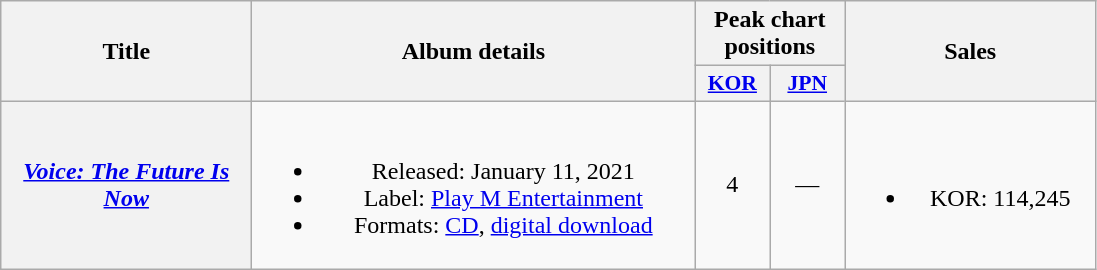<table class="wikitable plainrowheaders" style="text-align:center;">
<tr>
<th scope="col" rowspan="2" style="width:10em">Title</th>
<th scope="col" rowspan="2" style="width:18em;">Album details</th>
<th scope="col" colspan="2">Peak chart<br>positions</th>
<th scope="col" rowspan="2" style="width:10em;">Sales</th>
</tr>
<tr>
<th scope="col" style="width:3em;font-size:90%;"><a href='#'>KOR</a><br></th>
<th scope="col" style="width:3em;font-size:90%;"><a href='#'>JPN</a><br></th>
</tr>
<tr>
<th scope=row><em><a href='#'>Voice: The Future Is Now</a></em></th>
<td><br><ul><li>Released: January 11, 2021</li><li>Label: <a href='#'>Play M Entertainment</a></li><li>Formats: <a href='#'>CD</a>, <a href='#'>digital download</a></li></ul></td>
<td>4</td>
<td>—</td>
<td><br><ul><li>KOR: 114,245</li></ul></td>
</tr>
</table>
